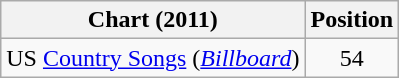<table class="wikitable sortable">
<tr>
<th scope="col">Chart (2011)</th>
<th scope="col">Position</th>
</tr>
<tr>
<td>US <a href='#'>Country Songs</a> (<em><a href='#'>Billboard</a></em>)</td>
<td align="center">54</td>
</tr>
</table>
